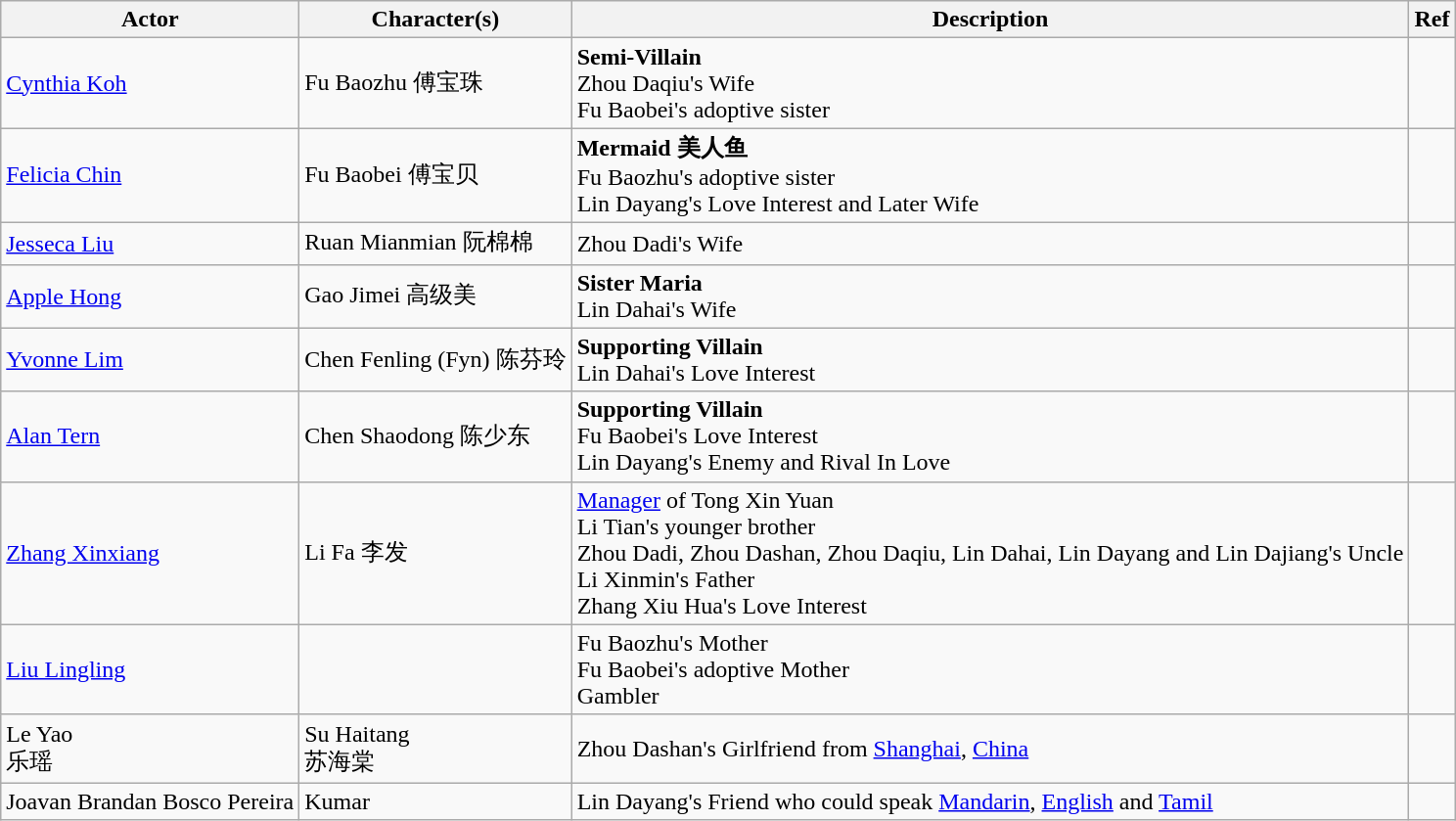<table class="wikitable">
<tr>
<th>Actor</th>
<th>Character(s)</th>
<th>Description</th>
<th>Ref</th>
</tr>
<tr>
<td><a href='#'>Cynthia Koh</a></td>
<td>Fu Baozhu 傅宝珠</td>
<td><strong>Semi-Villain</strong> <br>  Zhou Daqiu's Wife <br> Fu Baobei's adoptive sister</td>
<td></td>
</tr>
<tr>
<td><a href='#'>Felicia Chin</a></td>
<td>Fu Baobei 傅宝贝</td>
<td><strong>Mermaid 美人鱼</strong> <br> Fu Baozhu's adoptive sister <br> Lin Dayang's Love Interest and Later Wife</td>
<td></td>
</tr>
<tr>
<td><a href='#'>Jesseca Liu</a></td>
<td>Ruan Mianmian 阮棉棉</td>
<td>Zhou Dadi's Wife</td>
<td></td>
</tr>
<tr>
<td><a href='#'>Apple Hong</a></td>
<td>Gao Jimei 高级美</td>
<td><strong>Sister Maria</strong> <br> Lin Dahai's Wife</td>
<td></td>
</tr>
<tr>
<td><a href='#'>Yvonne Lim</a></td>
<td>Chen Fenling (Fyn) 陈芬玲</td>
<td><strong>Supporting Villain</strong> <br>  Lin Dahai's Love Interest</td>
<td></td>
</tr>
<tr>
<td><a href='#'>Alan Tern</a></td>
<td>Chen Shaodong 陈少东</td>
<td><strong>Supporting Villain</strong> <br>  Fu Baobei's Love Interest <br> Lin Dayang's Enemy and Rival In Love</td>
<td></td>
</tr>
<tr>
<td><a href='#'>Zhang Xinxiang</a></td>
<td>Li Fa 李发</td>
<td><a href='#'>Manager</a> of Tong Xin Yuan <br> Li Tian's younger brother <br> Zhou Dadi, Zhou Dashan, Zhou Daqiu, Lin Dahai, Lin Dayang and Lin Dajiang's Uncle <br> Li Xinmin's Father <br> Zhang Xiu Hua's Love Interest</td>
<td></td>
</tr>
<tr>
<td><a href='#'>Liu Lingling</a></td>
<td></td>
<td>Fu Baozhu's Mother <br> Fu Baobei's adoptive Mother <br> Gambler</td>
<td></td>
</tr>
<tr>
<td>Le Yao <br> 乐瑶</td>
<td>Su Haitang <br> 苏海棠</td>
<td>Zhou Dashan's Girlfriend from <a href='#'>Shanghai</a>, <a href='#'>China</a></td>
<td></td>
</tr>
<tr>
<td>Joavan Brandan Bosco Pereira</td>
<td>Kumar</td>
<td>Lin Dayang's Friend who could speak <a href='#'>Mandarin</a>, <a href='#'>English</a> and <a href='#'>Tamil</a></td>
<td></td>
</tr>
</table>
